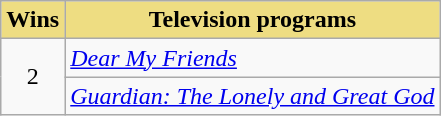<table class="wikitable">
<tr>
<th style="background:#EEDD82; text-align:center">Wins</th>
<th style="background:#EEDD82; text-align:center">Television programs</th>
</tr>
<tr>
<td rowspan="2" style="text-align:center">2</td>
<td><em><a href='#'>Dear My Friends</a></em></td>
</tr>
<tr>
<td><em><a href='#'>Guardian: The Lonely and Great God</a></em></td>
</tr>
</table>
